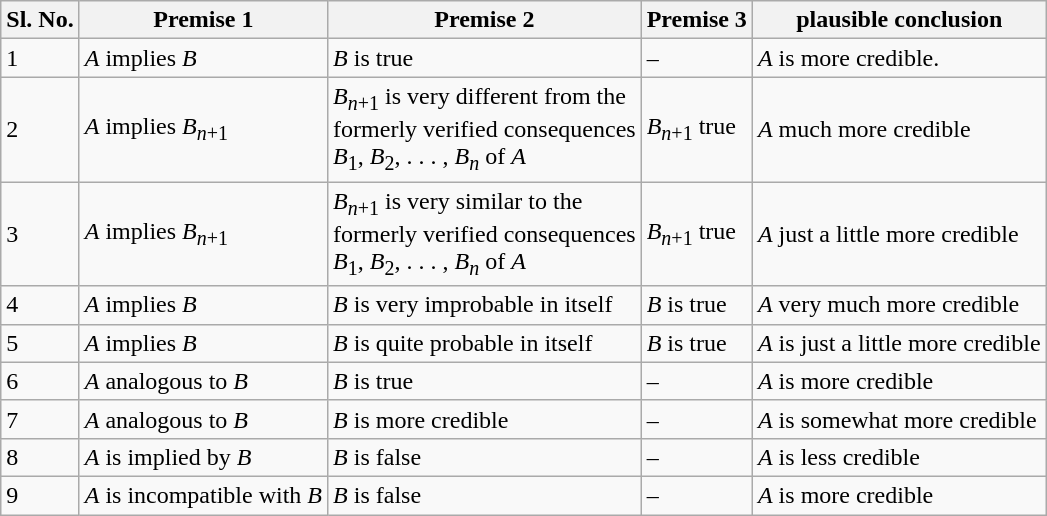<table class="wikitable">
<tr>
<th>Sl. No.</th>
<th>Premise 1</th>
<th>Premise 2</th>
<th>Premise 3</th>
<th>plausible conclusion</th>
</tr>
<tr>
<td>1</td>
<td><em>A</em> implies <em>B</em></td>
<td><em>B</em> is true</td>
<td>–</td>
<td><em>A</em> is more credible.</td>
</tr>
<tr>
<td>2</td>
<td><em>A</em> implies <em>B</em><sub><em>n</em>+1</sub></td>
<td><em>B</em><sub><em>n</em>+1</sub> is very different from the<br>formerly verified consequences <br> <em>B</em><sub>1</sub>, <em>B</em><sub>2</sub>, . . . , <em>B</em><sub><em>n</em></sub> of <em>A</em></td>
<td><em>B</em><sub><em>n</em>+1</sub> true</td>
<td><em>A</em> much more credible</td>
</tr>
<tr>
<td>3</td>
<td><em>A</em> implies <em>B</em><sub><em>n</em>+1</sub></td>
<td><em>B</em><sub><em>n</em>+1</sub> is very similar to the<br>formerly verified consequences <br> <em>B</em><sub>1</sub>, <em>B</em><sub>2</sub>, . . . , <em>B</em><sub><em>n</em></sub> of <em>A</em></td>
<td><em>B</em><sub><em>n</em>+1</sub> true</td>
<td><em>A</em> just a little more credible</td>
</tr>
<tr>
<td>4</td>
<td><em>A</em> implies <em>B</em></td>
<td><em>B</em> is very improbable in itself</td>
<td><em>B</em> is true</td>
<td><em>A</em> very much more credible</td>
</tr>
<tr>
<td>5</td>
<td><em>A</em> implies <em>B</em></td>
<td><em>B</em> is quite probable in itself</td>
<td><em>B</em> is true</td>
<td><em>A</em> is just a little more credible</td>
</tr>
<tr>
<td>6</td>
<td><em>A</em> analogous to <em>B</em></td>
<td><em>B</em> is true</td>
<td>–</td>
<td><em>A</em> is more credible</td>
</tr>
<tr>
<td>7</td>
<td><em>A</em> analogous to <em>B</em></td>
<td><em>B</em> is more credible</td>
<td>–</td>
<td><em>A</em> is somewhat more credible</td>
</tr>
<tr>
<td>8</td>
<td><em>A</em> is implied by <em>B</em></td>
<td><em>B</em> is false</td>
<td>–</td>
<td><em>A</em> is less credible</td>
</tr>
<tr>
<td>9</td>
<td><em>A</em> is incompatible with <em>B</em></td>
<td><em>B</em> is false</td>
<td>–</td>
<td><em>A</em> is more credible</td>
</tr>
</table>
